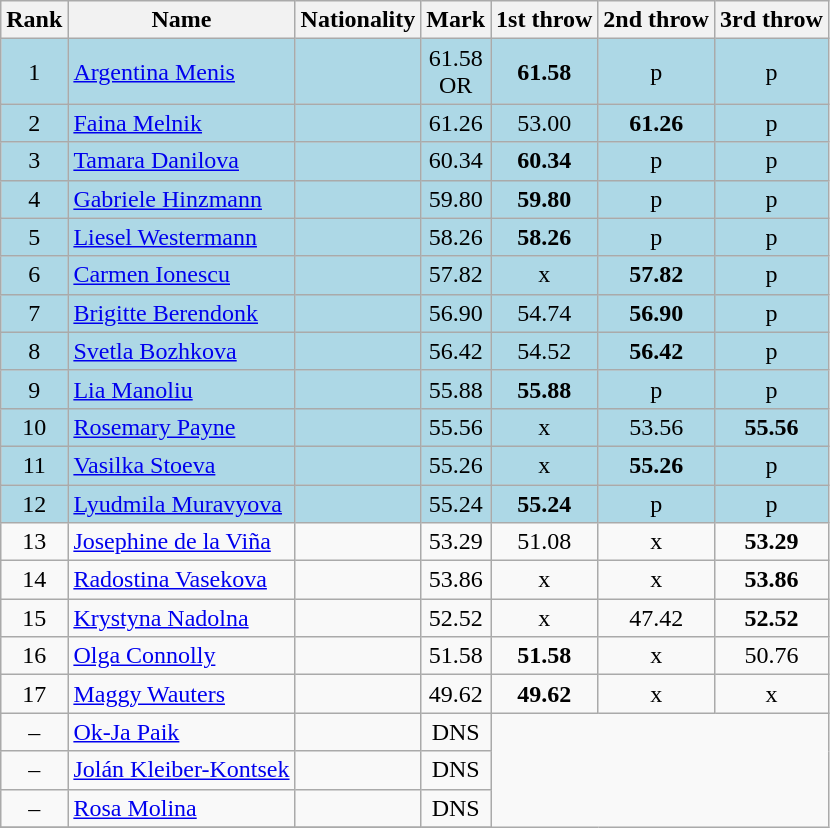<table class="wikitable sortable" style="text-align:center">
<tr>
<th>Rank</th>
<th>Name</th>
<th>Nationality</th>
<th>Mark</th>
<th>1st throw</th>
<th>2nd throw</th>
<th>3rd throw</th>
</tr>
<tr bgcolor=lightblue>
<td>1</td>
<td align=left><a href='#'>Argentina Menis</a></td>
<td align=left></td>
<td>61.58<br>OR</td>
<td><strong>61.58</strong></td>
<td>p</td>
<td>p</td>
</tr>
<tr bgcolor=lightblue>
<td>2</td>
<td align=left><a href='#'>Faina Melnik</a></td>
<td align=left></td>
<td>61.26</td>
<td>53.00</td>
<td><strong>61.26</strong></td>
<td>p</td>
</tr>
<tr bgcolor=lightblue>
<td>3</td>
<td align=left><a href='#'>Tamara Danilova</a></td>
<td align=left></td>
<td>60.34</td>
<td><strong>60.34</strong></td>
<td>p</td>
<td>p</td>
</tr>
<tr bgcolor=lightblue>
<td>4</td>
<td align=left><a href='#'>Gabriele Hinzmann</a></td>
<td align=left></td>
<td>59.80</td>
<td><strong>59.80</strong></td>
<td>p</td>
<td>p</td>
</tr>
<tr bgcolor=lightblue>
<td>5</td>
<td align=left><a href='#'>Liesel Westermann</a></td>
<td align=left></td>
<td>58.26</td>
<td><strong>58.26</strong></td>
<td>p</td>
<td>p</td>
</tr>
<tr bgcolor=lightblue>
<td>6</td>
<td align=left><a href='#'>Carmen Ionescu</a></td>
<td align=left></td>
<td>57.82</td>
<td>x</td>
<td><strong>57.82</strong></td>
<td>p</td>
</tr>
<tr bgcolor=lightblue>
<td>7</td>
<td align=left><a href='#'>Brigitte Berendonk</a></td>
<td align=left></td>
<td>56.90</td>
<td>54.74</td>
<td><strong>56.90</strong></td>
<td>p</td>
</tr>
<tr bgcolor=lightblue>
<td>8</td>
<td align=left><a href='#'>Svetla Bozhkova</a></td>
<td align=left></td>
<td>56.42</td>
<td>54.52</td>
<td><strong>56.42</strong></td>
<td>p</td>
</tr>
<tr bgcolor=lightblue>
<td>9</td>
<td align=left><a href='#'>Lia Manoliu</a></td>
<td align=left></td>
<td>55.88</td>
<td><strong>55.88</strong></td>
<td>p</td>
<td>p</td>
</tr>
<tr bgcolor=lightblue>
<td>10</td>
<td align=left><a href='#'>Rosemary Payne</a></td>
<td align=left></td>
<td>55.56</td>
<td>x</td>
<td>53.56</td>
<td><strong>55.56 </strong></td>
</tr>
<tr bgcolor=lightblue>
<td>11</td>
<td align=left><a href='#'>Vasilka Stoeva</a></td>
<td align=left></td>
<td>55.26</td>
<td>x</td>
<td><strong>55.26</strong></td>
<td>p</td>
</tr>
<tr bgcolor=lightblue>
<td>12</td>
<td align=left><a href='#'>Lyudmila Muravyova</a></td>
<td align=left></td>
<td>55.24</td>
<td><strong>55.24</strong></td>
<td>p</td>
<td>p</td>
</tr>
<tr>
<td>13</td>
<td align=left><a href='#'>Josephine de la Viña</a></td>
<td align=left></td>
<td>53.29</td>
<td>51.08</td>
<td>x</td>
<td><strong>53.29 </strong></td>
</tr>
<tr>
<td>14</td>
<td align=left><a href='#'>Radostina Vasekova</a></td>
<td align=left></td>
<td>53.86</td>
<td>x</td>
<td>x</td>
<td><strong>53.86 </strong></td>
</tr>
<tr>
<td>15</td>
<td align=left><a href='#'>Krystyna Nadolna</a></td>
<td align=left></td>
<td>52.52</td>
<td>x</td>
<td>47.42</td>
<td><strong>52.52 </strong></td>
</tr>
<tr>
<td>16</td>
<td align=left><a href='#'>Olga Connolly</a></td>
<td align=left></td>
<td>51.58</td>
<td><strong>51.58</strong></td>
<td>x</td>
<td>50.76</td>
</tr>
<tr>
<td>17</td>
<td align=left><a href='#'>Maggy Wauters</a></td>
<td align=left></td>
<td>49.62</td>
<td><strong>49.62</strong></td>
<td>x</td>
<td>x</td>
</tr>
<tr>
<td>–</td>
<td align=left><a href='#'>Ok-Ja Paik</a></td>
<td align=left></td>
<td>DNS</td>
</tr>
<tr>
<td>–</td>
<td align=left><a href='#'>Jolán Kleiber-Kontsek</a></td>
<td align=left></td>
<td>DNS</td>
</tr>
<tr>
<td>–</td>
<td align=left><a href='#'>Rosa Molina</a></td>
<td align=left></td>
<td>DNS</td>
</tr>
<tr>
</tr>
</table>
